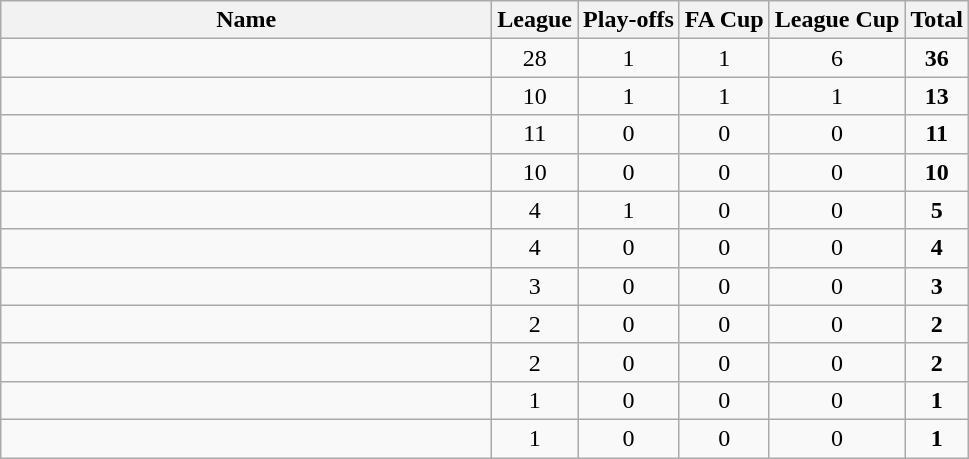<table class="wikitable sortable" style="text-align: center;">
<tr>
<th style="width:20em">Name</th>
<th>League</th>
<th>Play-offs</th>
<th>FA Cup</th>
<th>League Cup</th>
<th>Total</th>
</tr>
<tr>
<td align="left"></td>
<td>28</td>
<td>1</td>
<td>1</td>
<td>6</td>
<td><strong>36</strong></td>
</tr>
<tr>
<td align="left"></td>
<td>10</td>
<td>1</td>
<td>1</td>
<td>1</td>
<td><strong>13</strong></td>
</tr>
<tr>
<td align="left"></td>
<td>11</td>
<td>0</td>
<td>0</td>
<td>0</td>
<td><strong>11</strong></td>
</tr>
<tr>
<td align="left"></td>
<td>10</td>
<td>0</td>
<td>0</td>
<td>0</td>
<td><strong>10</strong></td>
</tr>
<tr>
<td align="left"></td>
<td>4</td>
<td>1</td>
<td>0</td>
<td>0</td>
<td><strong>5</strong></td>
</tr>
<tr>
<td align="left"></td>
<td>4</td>
<td>0</td>
<td>0</td>
<td>0</td>
<td><strong>4</strong></td>
</tr>
<tr>
<td align="left"></td>
<td>3</td>
<td>0</td>
<td>0</td>
<td>0</td>
<td><strong>3</strong></td>
</tr>
<tr>
<td align="left"></td>
<td>2</td>
<td>0</td>
<td>0</td>
<td>0</td>
<td><strong>2</strong></td>
</tr>
<tr>
<td align="left"></td>
<td>2</td>
<td>0</td>
<td>0</td>
<td>0</td>
<td><strong>2</strong></td>
</tr>
<tr>
<td align="left"></td>
<td>1</td>
<td>0</td>
<td>0</td>
<td>0</td>
<td><strong>1</strong></td>
</tr>
<tr>
<td align="left"></td>
<td>1</td>
<td>0</td>
<td>0</td>
<td>0</td>
<td><strong>1</strong></td>
</tr>
</table>
